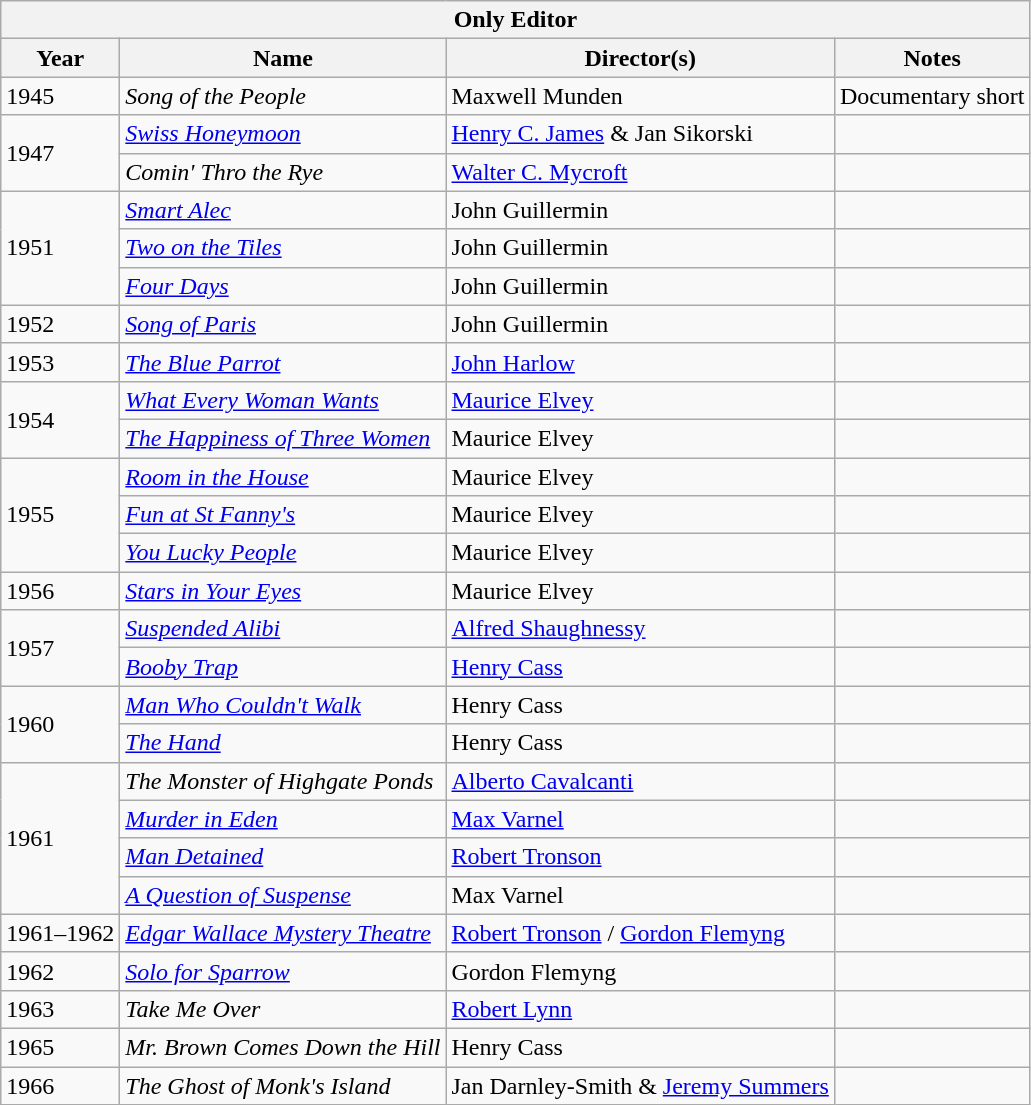<table class="wikitable sortable">
<tr>
<th colspan="4">Only Editor</th>
</tr>
<tr>
<th>Year</th>
<th>Name</th>
<th>Director(s)</th>
<th>Notes</th>
</tr>
<tr>
<td>1945</td>
<td><em>Song of the People</em></td>
<td>Maxwell Munden</td>
<td>Documentary short</td>
</tr>
<tr>
<td rowspan="2">1947</td>
<td><em><a href='#'>Swiss Honeymoon</a></em></td>
<td><a href='#'>Henry C. James</a> & Jan Sikorski</td>
<td></td>
</tr>
<tr>
<td><em>Comin' Thro the Rye</em></td>
<td><a href='#'>Walter C. Mycroft</a></td>
<td></td>
</tr>
<tr>
<td rowspan="3">1951</td>
<td><em><a href='#'>Smart Alec</a></em></td>
<td>John Guillermin</td>
<td></td>
</tr>
<tr>
<td><em><a href='#'>Two on the Tiles</a></em></td>
<td>John Guillermin</td>
<td></td>
</tr>
<tr>
<td><em><a href='#'>Four Days</a></em></td>
<td>John Guillermin</td>
<td></td>
</tr>
<tr>
<td>1952</td>
<td><em><a href='#'>Song of Paris</a></em></td>
<td>John Guillermin</td>
<td></td>
</tr>
<tr>
<td>1953</td>
<td><em><a href='#'>The Blue Parrot</a></em></td>
<td><a href='#'>John Harlow</a></td>
<td></td>
</tr>
<tr>
<td rowspan="2">1954</td>
<td><em><a href='#'>What Every Woman Wants</a></em></td>
<td><a href='#'>Maurice Elvey</a></td>
<td></td>
</tr>
<tr>
<td><em><a href='#'>The Happiness of Three Women</a></em></td>
<td>Maurice Elvey</td>
<td></td>
</tr>
<tr>
<td rowspan="3">1955</td>
<td><em><a href='#'>Room in the House</a></em></td>
<td>Maurice Elvey</td>
<td></td>
</tr>
<tr>
<td><em><a href='#'>Fun at St Fanny's</a></em></td>
<td>Maurice Elvey</td>
<td></td>
</tr>
<tr>
<td><em><a href='#'>You Lucky People</a></em></td>
<td>Maurice Elvey</td>
<td></td>
</tr>
<tr>
<td>1956</td>
<td><em><a href='#'>Stars in Your Eyes</a></em></td>
<td>Maurice Elvey</td>
<td></td>
</tr>
<tr>
<td rowspan="2">1957</td>
<td><em><a href='#'>Suspended Alibi</a></em></td>
<td><a href='#'>Alfred Shaughnessy</a></td>
<td></td>
</tr>
<tr>
<td><em><a href='#'>Booby Trap</a></em></td>
<td><a href='#'>Henry Cass</a></td>
<td></td>
</tr>
<tr>
<td rowspan="2">1960</td>
<td><em><a href='#'>Man Who Couldn't Walk</a></em></td>
<td>Henry Cass</td>
<td></td>
</tr>
<tr>
<td><em><a href='#'>The Hand</a></em></td>
<td>Henry Cass</td>
<td></td>
</tr>
<tr>
<td rowspan="4">1961</td>
<td><em>The Monster of Highgate Ponds</em></td>
<td><a href='#'>Alberto Cavalcanti</a></td>
<td></td>
</tr>
<tr>
<td><em><a href='#'>Murder in Eden</a></em></td>
<td><a href='#'>Max Varnel</a></td>
<td></td>
</tr>
<tr>
<td><em><a href='#'>Man Detained</a></em></td>
<td><a href='#'>Robert Tronson</a></td>
<td></td>
</tr>
<tr>
<td><em><a href='#'>A Question of Suspense</a></em></td>
<td>Max Varnel</td>
<td></td>
</tr>
<tr>
<td>1961–1962</td>
<td><em><a href='#'>Edgar Wallace Mystery Theatre</a></em></td>
<td><a href='#'>Robert Tronson</a> / <a href='#'>Gordon Flemyng</a></td>
<td></td>
</tr>
<tr>
<td>1962</td>
<td><em><a href='#'>Solo for Sparrow</a></em></td>
<td>Gordon Flemyng</td>
<td></td>
</tr>
<tr>
<td>1963</td>
<td><em>Take Me Over</em></td>
<td><a href='#'>Robert Lynn</a></td>
<td></td>
</tr>
<tr>
<td>1965</td>
<td><em>Mr. Brown Comes Down the Hill</em></td>
<td>Henry Cass</td>
<td></td>
</tr>
<tr>
<td>1966</td>
<td><em>The Ghost of Monk's Island</em></td>
<td>Jan Darnley-Smith & <a href='#'>Jeremy Summers</a></td>
<td></td>
</tr>
</table>
